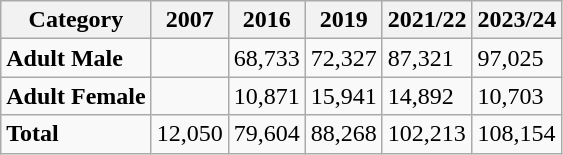<table class="sortable wikitable">
<tr>
<th colspan="1">Category</th>
<th>2007</th>
<th>2016</th>
<th>2019</th>
<th>2021/22</th>
<th>2023/24</th>
</tr>
<tr>
<td><strong>Adult Male</strong></td>
<td></td>
<td>68,733</td>
<td>72,327</td>
<td>87,321</td>
<td>97,025</td>
</tr>
<tr>
<td><strong>Adult Female</strong></td>
<td></td>
<td>10,871</td>
<td>15,941</td>
<td>14,892</td>
<td>10,703</td>
</tr>
<tr>
<td><strong>Total</strong></td>
<td>12,050</td>
<td>79,604</td>
<td>88,268</td>
<td>102,213</td>
<td>108,154</td>
</tr>
</table>
